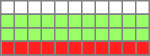<table class="toccolours" border="1" cellpadding="4" cellspacing="0" style="border-collapse: collapse; margin:0;">
<tr>
<th></th>
<th></th>
<th></th>
<th></th>
<th></th>
<th></th>
<th></th>
<th></th>
<th></th>
<th></th>
<th></th>
</tr>
<tr>
</tr>
<tr style="background: #99FF66;">
<td></td>
<td></td>
<td></td>
<td></td>
<td></td>
<td></td>
<td></td>
<td></td>
<td></td>
<td></td>
<td></td>
</tr>
<tr>
</tr>
<tr style="background: #99FF66;">
<td></td>
<td></td>
<td></td>
<td></td>
<td></td>
<td></td>
<td></td>
<td></td>
<td></td>
<td></td>
<td></td>
</tr>
<tr>
</tr>
<tr style="background: #FF2020;">
<td></td>
<td></td>
<td></td>
<td></td>
<td></td>
<td></td>
<td></td>
<td></td>
<td></td>
<td></td>
<td></td>
</tr>
<tr>
</tr>
</table>
